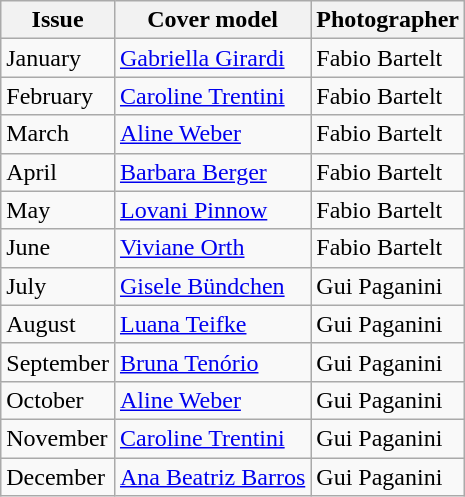<table class="sortable wikitable">
<tr>
<th>Issue</th>
<th>Cover model</th>
<th>Photographer</th>
</tr>
<tr>
<td>January</td>
<td><a href='#'>Gabriella Girardi</a></td>
<td>Fabio Bartelt</td>
</tr>
<tr>
<td>February</td>
<td><a href='#'>Caroline Trentini</a></td>
<td>Fabio Bartelt</td>
</tr>
<tr>
<td>March</td>
<td><a href='#'>Aline Weber</a></td>
<td>Fabio Bartelt</td>
</tr>
<tr>
<td>April</td>
<td><a href='#'>Barbara Berger</a></td>
<td>Fabio Bartelt</td>
</tr>
<tr>
<td>May</td>
<td><a href='#'>Lovani Pinnow</a></td>
<td>Fabio Bartelt</td>
</tr>
<tr>
<td>June</td>
<td><a href='#'>Viviane Orth</a></td>
<td>Fabio Bartelt</td>
</tr>
<tr>
<td>July</td>
<td><a href='#'>Gisele Bündchen</a></td>
<td>Gui Paganini</td>
</tr>
<tr>
<td>August</td>
<td><a href='#'>Luana Teifke</a></td>
<td>Gui Paganini</td>
</tr>
<tr>
<td>September</td>
<td><a href='#'>Bruna Tenório</a></td>
<td>Gui Paganini</td>
</tr>
<tr>
<td>October</td>
<td><a href='#'>Aline Weber</a></td>
<td>Gui Paganini</td>
</tr>
<tr>
<td>November</td>
<td><a href='#'>Caroline Trentini</a></td>
<td>Gui Paganini</td>
</tr>
<tr>
<td>December</td>
<td><a href='#'>Ana Beatriz Barros</a></td>
<td>Gui Paganini</td>
</tr>
</table>
